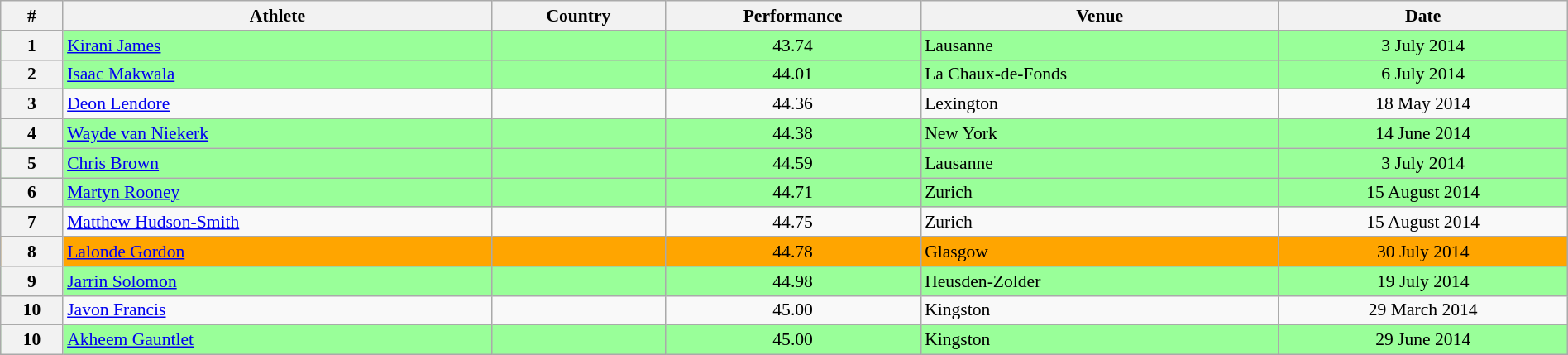<table class="wikitable" width=100% style="font-size:90%; text-align:center;">
<tr>
<th>#</th>
<th>Athlete</th>
<th>Country</th>
<th>Performance</th>
<th>Venue</th>
<th>Date</th>
</tr>
<tr bgcolor="99FF99">
<th>1</th>
<td align=left><a href='#'>Kirani James</a></td>
<td align=left></td>
<td>43.74</td>
<td align=left> Lausanne</td>
<td>3 July 2014</td>
</tr>
<tr bgcolor="99FF99">
<th>2</th>
<td align=left><a href='#'>Isaac Makwala</a></td>
<td align=left></td>
<td>44.01</td>
<td align=left> La Chaux-de-Fonds</td>
<td>6 July 2014</td>
</tr>
<tr>
<th>3</th>
<td align=left><a href='#'>Deon Lendore</a></td>
<td align=left></td>
<td>44.36</td>
<td align=left> Lexington</td>
<td>18 May 2014</td>
</tr>
<tr bgcolor="99FF99">
<th>4</th>
<td align=left><a href='#'>Wayde van Niekerk</a></td>
<td align=left></td>
<td>44.38</td>
<td align=left> New York</td>
<td>14 June 2014</td>
</tr>
<tr bgcolor="99FF99">
<th>5</th>
<td align=left><a href='#'>Chris Brown</a></td>
<td align=left></td>
<td>44.59</td>
<td align=left> Lausanne</td>
<td>3 July 2014</td>
</tr>
<tr bgcolor="99FF99">
<th>6</th>
<td align=left><a href='#'>Martyn Rooney</a></td>
<td align=left></td>
<td>44.71</td>
<td align=left> Zurich</td>
<td>15 August 2014</td>
</tr>
<tr>
<th>7</th>
<td align=left><a href='#'>Matthew Hudson-Smith</a></td>
<td align=left></td>
<td>44.75</td>
<td align=left> Zurich</td>
<td>15 August 2014</td>
</tr>
<tr bgcolor="orange">
<th>8</th>
<td align=left><a href='#'>Lalonde Gordon</a></td>
<td align=left></td>
<td>44.78</td>
<td align=left> Glasgow</td>
<td>30 July 2014</td>
</tr>
<tr bgcolor="99FF99">
<th>9</th>
<td align=left><a href='#'>Jarrin Solomon</a></td>
<td align=left></td>
<td>44.98</td>
<td align=left> Heusden-Zolder</td>
<td>19 July 2014</td>
</tr>
<tr>
<th>10</th>
<td align=left><a href='#'>Javon Francis</a></td>
<td align=left></td>
<td>45.00</td>
<td align=left> Kingston</td>
<td>29 March 2014</td>
</tr>
<tr bgcolor="99FF99">
<th>10</th>
<td align=left><a href='#'>Akheem Gauntlet</a></td>
<td align=left></td>
<td>45.00</td>
<td align=left> Kingston</td>
<td>29 June 2014</td>
</tr>
</table>
